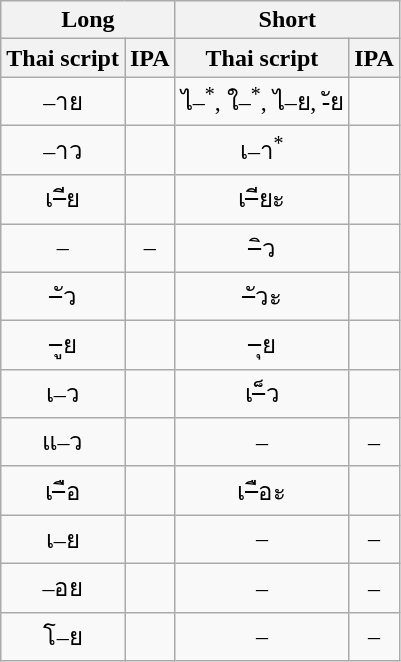<table class="wikitable" style="text-align:center">
<tr>
<th colspan="2">Long</th>
<th colspan="2">Short</th>
</tr>
<tr>
<th>Thai script</th>
<th>IPA</th>
<th>Thai script</th>
<th>IPA</th>
</tr>
<tr>
<td>–าย</td>
<td></td>
<td>ไ–<sup>*</sup>, ใ–<sup>*</sup>, ไ–ย, -ัย</td>
<td></td>
</tr>
<tr>
<td>–าว</td>
<td></td>
<td>เ–า<sup>*</sup></td>
<td></td>
</tr>
<tr>
<td>เ–ีย</td>
<td></td>
<td>เ–ียะ</td>
<td></td>
</tr>
<tr>
<td>–</td>
<td>–</td>
<td>–ิว</td>
<td></td>
</tr>
<tr>
<td>–ัว</td>
<td></td>
<td>–ัวะ</td>
<td></td>
</tr>
<tr>
<td>–ูย</td>
<td></td>
<td>–ุย</td>
<td></td>
</tr>
<tr>
<td>เ–ว</td>
<td></td>
<td>เ–็ว</td>
<td></td>
</tr>
<tr>
<td>แ–ว</td>
<td></td>
<td>–</td>
<td>–</td>
</tr>
<tr>
<td>เ–ือ</td>
<td></td>
<td>เ–ือะ</td>
<td></td>
</tr>
<tr>
<td>เ–ย</td>
<td></td>
<td>–</td>
<td>–</td>
</tr>
<tr>
<td>–อย</td>
<td></td>
<td>–</td>
<td>–</td>
</tr>
<tr>
<td>โ–ย</td>
<td></td>
<td>–</td>
<td>–</td>
</tr>
</table>
